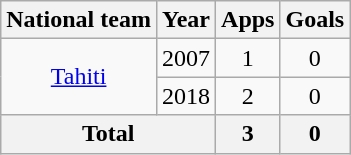<table class="wikitable" style="text-align:center">
<tr>
<th>National team</th>
<th>Year</th>
<th>Apps</th>
<th>Goals</th>
</tr>
<tr>
<td rowspan="2"><a href='#'>Tahiti</a></td>
<td>2007</td>
<td>1</td>
<td>0</td>
</tr>
<tr>
<td>2018</td>
<td>2</td>
<td>0</td>
</tr>
<tr>
<th colspan=2>Total</th>
<th>3</th>
<th>0</th>
</tr>
</table>
